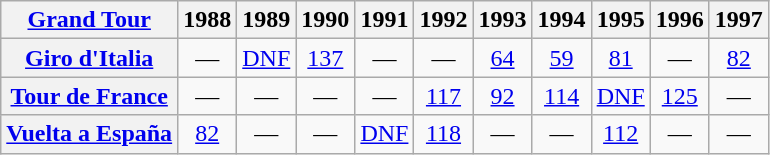<table class="wikitable plainrowheaders">
<tr>
<th scope="col"><a href='#'>Grand Tour</a></th>
<th scope="col">1988</th>
<th scope="col">1989</th>
<th scope="col">1990</th>
<th scope="col">1991</th>
<th scope="col">1992</th>
<th scope="col">1993</th>
<th scope="col">1994</th>
<th scope="col">1995</th>
<th scope="col">1996</th>
<th scope="col">1997</th>
</tr>
<tr style="text-align:center;">
<th scope="row"> <a href='#'>Giro d'Italia</a></th>
<td>—</td>
<td><a href='#'>DNF</a></td>
<td><a href='#'>137</a></td>
<td>—</td>
<td>—</td>
<td><a href='#'>64</a></td>
<td><a href='#'>59</a></td>
<td><a href='#'>81</a></td>
<td>—</td>
<td><a href='#'>82</a></td>
</tr>
<tr style="text-align:center;">
<th scope="row"> <a href='#'>Tour de France</a></th>
<td>—</td>
<td>—</td>
<td>—</td>
<td>—</td>
<td><a href='#'>117</a></td>
<td><a href='#'>92</a></td>
<td><a href='#'>114</a></td>
<td><a href='#'>DNF</a></td>
<td><a href='#'>125</a></td>
<td>—</td>
</tr>
<tr style="text-align:center;">
<th scope="row"> <a href='#'>Vuelta a España</a></th>
<td><a href='#'>82</a></td>
<td>—</td>
<td>—</td>
<td><a href='#'>DNF</a></td>
<td><a href='#'>118</a></td>
<td>—</td>
<td>—</td>
<td><a href='#'>112</a></td>
<td>—</td>
<td>—</td>
</tr>
</table>
